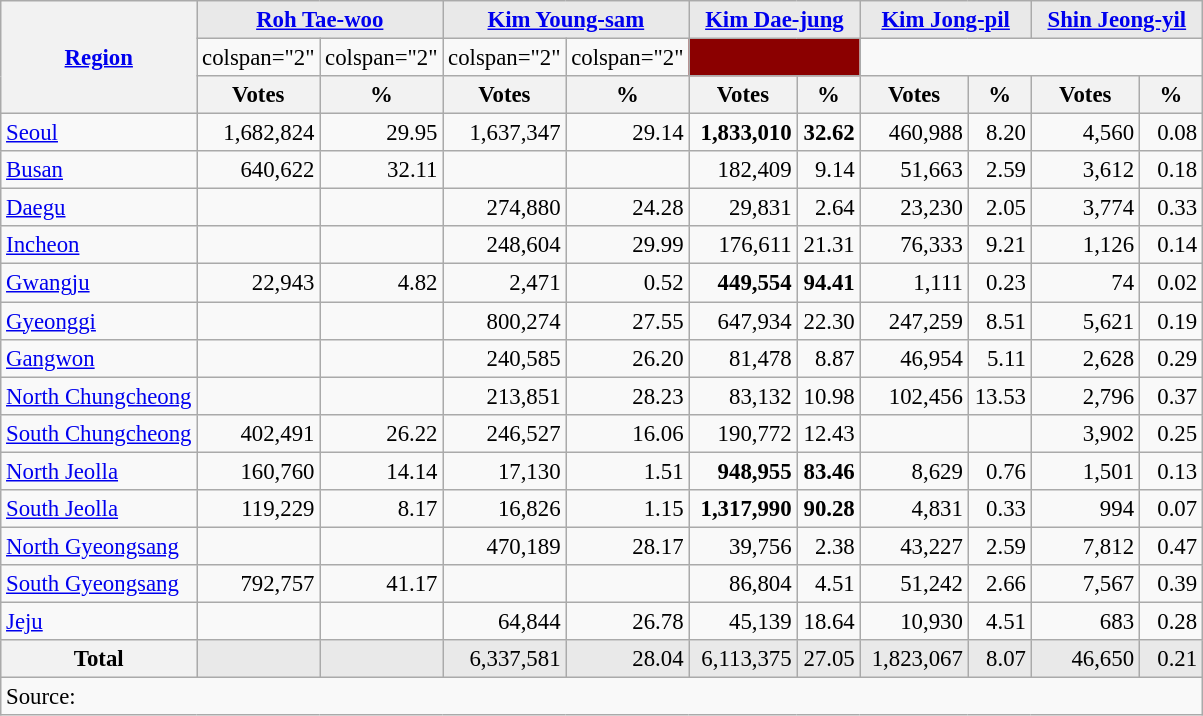<table class="wikitable" style="text-align:right; font-size:95%">
<tr>
<th rowspan="3"><a href='#'>Region</a></th>
<th colspan="2" align="center" style="background: #E9E9E9"><a href='#'>Roh Tae-woo</a></th>
<th colspan="2" align="center" style="background: #E9E9E9"><a href='#'>Kim Young-sam</a></th>
<th colspan="2" align="center" style="background: #E9E9E9"><a href='#'>Kim Dae-jung</a></th>
<th colspan="2" align="center" style="background: #E9E9E9"><a href='#'>Kim Jong-pil</a></th>
<th colspan="2" align="center" style="background: #E9E9E9"><a href='#'>Shin Jeong-yil</a></th>
</tr>
<tr>
<td>colspan="2" </td>
<td>colspan="2" </td>
<td>colspan="2" </td>
<td>colspan="2" </td>
<td colspan="2" bgcolor="darkred"></td>
</tr>
<tr>
<th width="65px">Votes</th>
<th width="35px">%</th>
<th width="65px">Votes</th>
<th width="35px">%</th>
<th width="65px">Votes</th>
<th width="35px">%</th>
<th width="65px">Votes</th>
<th width="35px">%</th>
<th width="65px">Votes</th>
<th width="35px">%</th>
</tr>
<tr>
<td align="left"><a href='#'>Seoul</a></td>
<td>1,682,824</td>
<td>29.95</td>
<td>1,637,347</td>
<td>29.14</td>
<td bgcolor=><strong>1,833,010</strong></td>
<td bgcolor=><strong>32.62</strong></td>
<td>460,988</td>
<td>8.20</td>
<td>4,560</td>
<td>0.08</td>
</tr>
<tr>
<td align="left"><a href='#'>Busan</a></td>
<td>640,622</td>
<td>32.11</td>
<td bgcolor=></td>
<td bgcolor=></td>
<td>182,409</td>
<td>9.14</td>
<td>51,663</td>
<td>2.59</td>
<td>3,612</td>
<td>0.18</td>
</tr>
<tr>
<td align="left"><a href='#'>Daegu</a></td>
<td bgcolor=></td>
<td bgcolor=></td>
<td>274,880</td>
<td>24.28</td>
<td>29,831</td>
<td>2.64</td>
<td>23,230</td>
<td>2.05</td>
<td>3,774</td>
<td>0.33</td>
</tr>
<tr>
<td align="left"><a href='#'>Incheon</a></td>
<td bgcolor=></td>
<td bgcolor=></td>
<td>248,604</td>
<td>29.99</td>
<td>176,611</td>
<td>21.31</td>
<td>76,333</td>
<td>9.21</td>
<td>1,126</td>
<td>0.14</td>
</tr>
<tr>
<td align="left"><a href='#'>Gwangju</a></td>
<td>22,943</td>
<td>4.82</td>
<td>2,471</td>
<td>0.52</td>
<td bgcolor=><strong>449,554</strong></td>
<td bgcolor=><strong>94.41</strong></td>
<td>1,111</td>
<td>0.23</td>
<td>74</td>
<td>0.02</td>
</tr>
<tr>
<td align="left"><a href='#'>Gyeonggi</a></td>
<td bgcolor=></td>
<td bgcolor=></td>
<td>800,274</td>
<td>27.55</td>
<td>647,934</td>
<td>22.30</td>
<td>247,259</td>
<td>8.51</td>
<td>5,621</td>
<td>0.19</td>
</tr>
<tr>
<td align="left"><a href='#'>Gangwon</a></td>
<td bgcolor=></td>
<td bgcolor=></td>
<td>240,585</td>
<td>26.20</td>
<td>81,478</td>
<td>8.87</td>
<td>46,954</td>
<td>5.11</td>
<td>2,628</td>
<td>0.29</td>
</tr>
<tr>
<td align="left"><a href='#'>North Chungcheong</a></td>
<td bgcolor=></td>
<td bgcolor=></td>
<td>213,851</td>
<td>28.23</td>
<td>83,132</td>
<td>10.98</td>
<td>102,456</td>
<td>13.53</td>
<td>2,796</td>
<td>0.37</td>
</tr>
<tr>
<td align="left"><a href='#'>South Chungcheong</a></td>
<td>402,491</td>
<td>26.22</td>
<td>246,527</td>
<td>16.06</td>
<td>190,772</td>
<td>12.43</td>
<td bgcolor=></td>
<td bgcolor=></td>
<td>3,902</td>
<td>0.25</td>
</tr>
<tr>
<td align="left"><a href='#'>North Jeolla</a></td>
<td>160,760</td>
<td>14.14</td>
<td>17,130</td>
<td>1.51</td>
<td bgcolor=><strong>948,955</strong></td>
<td bgcolor=><strong>83.46</strong></td>
<td>8,629</td>
<td>0.76</td>
<td>1,501</td>
<td>0.13</td>
</tr>
<tr>
<td align="left"><a href='#'>South Jeolla</a></td>
<td>119,229</td>
<td>8.17</td>
<td>16,826</td>
<td>1.15</td>
<td bgcolor=><strong>1,317,990</strong></td>
<td bgcolor=><strong>90.28</strong></td>
<td>4,831</td>
<td>0.33</td>
<td>994</td>
<td>0.07</td>
</tr>
<tr>
<td align="left"><a href='#'>North Gyeongsang</a></td>
<td bgcolor=></td>
<td bgcolor=></td>
<td>470,189</td>
<td>28.17</td>
<td>39,756</td>
<td>2.38</td>
<td>43,227</td>
<td>2.59</td>
<td>7,812</td>
<td>0.47</td>
</tr>
<tr>
<td align="left"><a href='#'>South Gyeongsang</a></td>
<td>792,757</td>
<td>41.17</td>
<td bgcolor=></td>
<td bgcolor=></td>
<td>86,804</td>
<td>4.51</td>
<td>51,242</td>
<td>2.66</td>
<td>7,567</td>
<td>0.39</td>
</tr>
<tr>
<td align="left"><a href='#'>Jeju</a></td>
<td bgcolor=></td>
<td bgcolor=></td>
<td>64,844</td>
<td>26.78</td>
<td>45,139</td>
<td>18.64</td>
<td>10,930</td>
<td>4.51</td>
<td>683</td>
<td>0.28</td>
</tr>
<tr style="background:#E9E9E9">
<th align="left"><strong>Total</strong></th>
<td bgcolor=></td>
<td bgcolor=></td>
<td>6,337,581</td>
<td>28.04</td>
<td>6,113,375</td>
<td>27.05</td>
<td>1,823,067</td>
<td>8.07</td>
<td>46,650</td>
<td>0.21</td>
</tr>
<tr>
<td colspan="11" align="left">Source: </td>
</tr>
</table>
